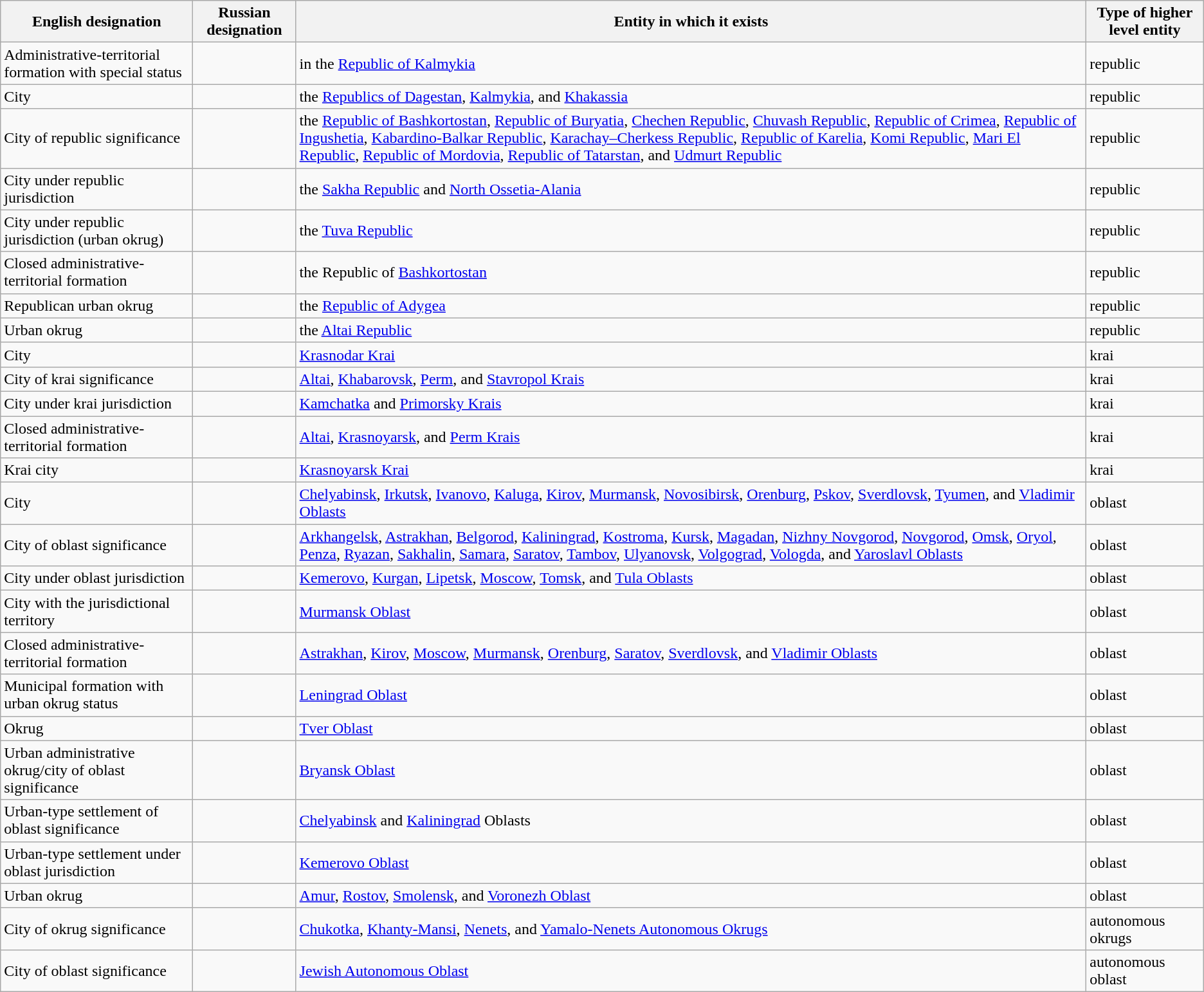<table class="wikitable sortable">
<tr>
<th>English designation</th>
<th>Russian designation</th>
<th>Entity in which it exists</th>
<th>Type of higher level entity</th>
</tr>
<tr>
<td>Administrative-territorial formation with special status</td>
<td></td>
<td>in the <a href='#'>Republic of Kalmykia</a></td>
<td>republic</td>
</tr>
<tr>
<td>City</td>
<td></td>
<td>the <a href='#'>Republics of Dagestan</a>, <a href='#'>Kalmykia</a>, and <a href='#'>Khakassia</a></td>
<td>republic</td>
</tr>
<tr>
<td>City of republic significance</td>
<td></td>
<td>the <a href='#'>Republic of Bashkortostan</a>, <a href='#'>Republic of Buryatia</a>, <a href='#'>Chechen Republic</a>, <a href='#'>Chuvash Republic</a>, <a href='#'>Republic of Crimea</a>, <a href='#'>Republic of Ingushetia</a>, <a href='#'>Kabardino-Balkar Republic</a>, <a href='#'>Karachay–Cherkess Republic</a>, <a href='#'>Republic of Karelia</a>, <a href='#'>Komi Republic</a>, <a href='#'>Mari El Republic</a>, <a href='#'>Republic of Mordovia</a>, <a href='#'>Republic of Tatarstan</a>, and <a href='#'>Udmurt Republic</a></td>
<td>republic</td>
</tr>
<tr>
<td>City under republic jurisdiction</td>
<td></td>
<td>the <a href='#'>Sakha Republic</a> and <a href='#'>North Ossetia-Alania</a></td>
<td>republic</td>
</tr>
<tr>
<td>City under republic jurisdiction (urban okrug)</td>
<td></td>
<td>the <a href='#'>Tuva Republic</a></td>
<td>republic</td>
</tr>
<tr>
<td>Closed administrative-territorial formation</td>
<td></td>
<td>the Republic of <a href='#'>Bashkortostan</a></td>
<td>republic</td>
</tr>
<tr>
<td>Republican urban okrug</td>
<td></td>
<td>the <a href='#'>Republic of Adygea</a></td>
<td>republic</td>
</tr>
<tr>
<td>Urban okrug</td>
<td></td>
<td>the <a href='#'>Altai Republic</a></td>
<td>republic</td>
</tr>
<tr>
<td>City</td>
<td></td>
<td><a href='#'>Krasnodar Krai</a></td>
<td>krai</td>
</tr>
<tr>
<td>City of krai significance</td>
<td></td>
<td><a href='#'>Altai</a>, <a href='#'>Khabarovsk</a>, <a href='#'>Perm</a>, and <a href='#'>Stavropol Krais</a></td>
<td>krai</td>
</tr>
<tr>
<td>City under krai jurisdiction</td>
<td></td>
<td><a href='#'>Kamchatka</a> and <a href='#'>Primorsky Krais</a></td>
<td>krai</td>
</tr>
<tr>
<td>Closed administrative-territorial formation</td>
<td></td>
<td><a href='#'>Altai</a>, <a href='#'>Krasnoyarsk</a>, and <a href='#'>Perm Krais</a></td>
<td>krai</td>
</tr>
<tr>
<td>Krai city</td>
<td></td>
<td><a href='#'>Krasnoyarsk Krai</a></td>
<td>krai</td>
</tr>
<tr>
<td>City</td>
<td></td>
<td><a href='#'>Chelyabinsk</a>, <a href='#'>Irkutsk</a>, <a href='#'>Ivanovo</a>, <a href='#'>Kaluga</a>, <a href='#'>Kirov</a>, <a href='#'>Murmansk</a>, <a href='#'>Novosibirsk</a>, <a href='#'>Orenburg</a>, <a href='#'>Pskov</a>, <a href='#'>Sverdlovsk</a>, <a href='#'>Tyumen</a>, and <a href='#'>Vladimir Oblasts</a></td>
<td>oblast</td>
</tr>
<tr>
<td>City of oblast significance</td>
<td></td>
<td><a href='#'>Arkhangelsk</a>, <a href='#'>Astrakhan</a>, <a href='#'>Belgorod</a>, <a href='#'>Kaliningrad</a>, <a href='#'>Kostroma</a>, <a href='#'>Kursk</a>, <a href='#'>Magadan</a>, <a href='#'>Nizhny Novgorod</a>, <a href='#'>Novgorod</a>, <a href='#'>Omsk</a>, <a href='#'>Oryol</a>, <a href='#'>Penza</a>, <a href='#'>Ryazan</a>, <a href='#'>Sakhalin</a>, <a href='#'>Samara</a>, <a href='#'>Saratov</a>, <a href='#'>Tambov</a>, <a href='#'>Ulyanovsk</a>, <a href='#'>Volgograd</a>, <a href='#'>Vologda</a>, and <a href='#'>Yaroslavl Oblasts</a></td>
<td>oblast</td>
</tr>
<tr>
<td>City under oblast jurisdiction</td>
<td></td>
<td><a href='#'>Kemerovo</a>, <a href='#'>Kurgan</a>, <a href='#'>Lipetsk</a>, <a href='#'>Moscow</a>, <a href='#'>Tomsk</a>, and <a href='#'>Tula Oblasts</a></td>
<td>oblast</td>
</tr>
<tr>
<td>City with the jurisdictional territory</td>
<td></td>
<td><a href='#'>Murmansk Oblast</a></td>
<td>oblast</td>
</tr>
<tr>
<td>Closed administrative-territorial formation</td>
<td></td>
<td><a href='#'>Astrakhan</a>, <a href='#'>Kirov</a>, <a href='#'>Moscow</a>, <a href='#'>Murmansk</a>, <a href='#'>Orenburg</a>, <a href='#'>Saratov</a>, <a href='#'>Sverdlovsk</a>, and <a href='#'>Vladimir Oblasts</a></td>
<td>oblast</td>
</tr>
<tr>
<td>Municipal formation with urban okrug status</td>
<td></td>
<td><a href='#'>Leningrad Oblast</a></td>
<td>oblast</td>
</tr>
<tr>
<td>Okrug</td>
<td></td>
<td><a href='#'>Tver Oblast</a></td>
<td>oblast</td>
</tr>
<tr>
<td>Urban administrative okrug/city of oblast significance</td>
<td></td>
<td><a href='#'>Bryansk Oblast</a></td>
<td>oblast</td>
</tr>
<tr>
<td>Urban-type settlement of oblast significance</td>
<td></td>
<td><a href='#'>Chelyabinsk</a> and <a href='#'>Kaliningrad</a> Oblasts</td>
<td>oblast</td>
</tr>
<tr>
<td>Urban-type settlement under oblast jurisdiction</td>
<td></td>
<td><a href='#'>Kemerovo Oblast</a></td>
<td>oblast</td>
</tr>
<tr>
<td>Urban okrug</td>
<td></td>
<td><a href='#'>Amur</a>, <a href='#'>Rostov</a>, <a href='#'>Smolensk</a>, and <a href='#'>Voronezh Oblast</a></td>
<td>oblast</td>
</tr>
<tr>
<td>City of okrug significance</td>
<td></td>
<td><a href='#'>Chukotka</a>, <a href='#'>Khanty-Mansi</a>, <a href='#'>Nenets</a>, and <a href='#'>Yamalo-Nenets Autonomous Okrugs</a></td>
<td>autonomous okrugs</td>
</tr>
<tr>
<td>City of oblast significance</td>
<td></td>
<td><a href='#'>Jewish Autonomous Oblast</a></td>
<td>autonomous oblast</td>
</tr>
</table>
